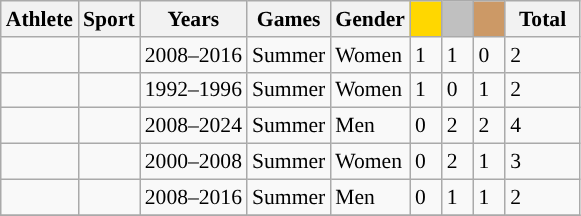<table class="wikitable sortable" style="font-size:90%;">
<tr>
<th>Athlete</th>
<th>Sport</th>
<th>Years</th>
<th>Games</th>
<th>Gender</th>
<th style="background-color:gold; width:1.0em; font-weight:bold;"></th>
<th style="background-color:silver; width:1.0em; font-weight:bold;"></th>
<th style="background-color:#cc9966; width:1.0em; font-weight:bold;"></th>
<th style="width:3.0em;">Total</th>
</tr>
<tr>
<td></td>
<td></td>
<td>2008–2016</td>
<td>Summer</td>
<td>Women</td>
<td>1</td>
<td>1</td>
<td>0</td>
<td>2</td>
</tr>
<tr>
<td></td>
<td></td>
<td>1992–1996</td>
<td>Summer</td>
<td>Women</td>
<td>1</td>
<td>0</td>
<td>1</td>
<td>2</td>
</tr>
<tr>
<td><strong></strong></td>
<td></td>
<td>2008–2024</td>
<td>Summer</td>
<td>Men</td>
<td>0</td>
<td>2</td>
<td>2</td>
<td>4</td>
</tr>
<tr>
<td></td>
<td></td>
<td>2000–2008</td>
<td>Summer</td>
<td>Women</td>
<td>0</td>
<td>2</td>
<td>1</td>
<td>3</td>
</tr>
<tr>
<td></td>
<td></td>
<td>2008–2016</td>
<td>Summer</td>
<td>Men</td>
<td>0</td>
<td>1</td>
<td>1</td>
<td>2</td>
</tr>
<tr>
</tr>
</table>
